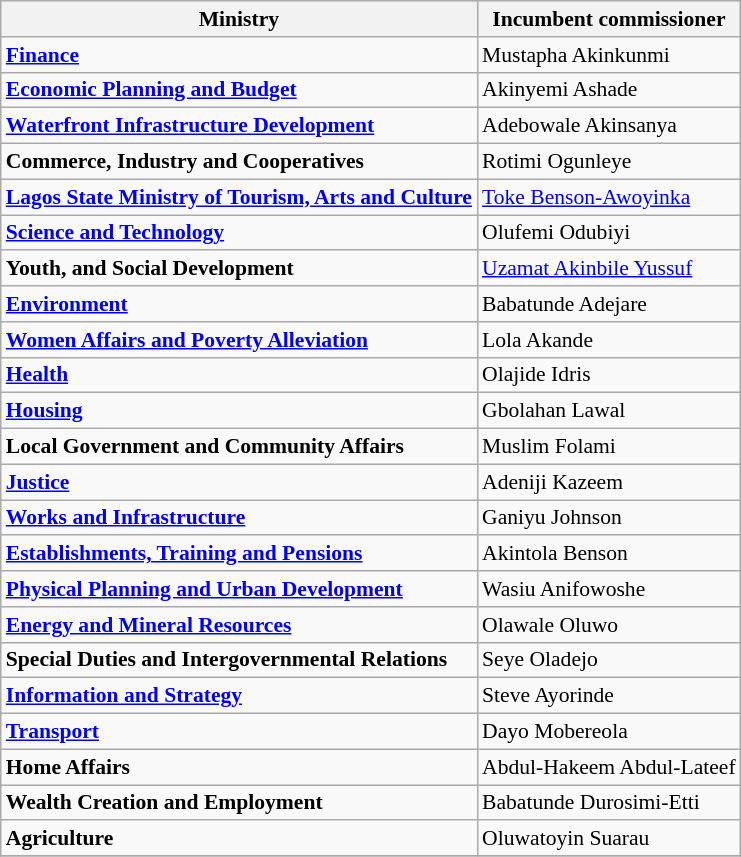<table class="wikitable" style="font-size:90%;">
<tr bgcolor="#ececec">
<th>Ministry</th>
<th>Incumbent commissioner</th>
</tr>
<tr>
<td><strong><a href='#'>Finance</a></strong></td>
<td>Mustapha Akinkunmi</td>
</tr>
<tr>
<td><strong><a href='#'>Economic Planning and Budget</a></strong></td>
<td>Akinyemi Ashade</td>
</tr>
<tr>
<td><strong><a href='#'>Waterfront Infrastructure Development</a></strong></td>
<td>Adebowale Akinsanya</td>
</tr>
<tr>
<td><strong>Commerce, Industry and Cooperatives </strong></td>
<td>Rotimi Ogunleye</td>
</tr>
<tr>
<td><strong><a href='#'>Lagos State Ministry of Tourism, Arts and Culture</a></strong></td>
<td><a href='#'>Toke Benson-Awoyinka</a></td>
</tr>
<tr>
<td><strong><a href='#'>Science and Technology</a></strong></td>
<td>Olufemi Odubiyi</td>
</tr>
<tr>
<td><strong>Youth, and Social Development </strong></td>
<td><a href='#'>Uzamat Akinbile Yussuf</a></td>
</tr>
<tr>
<td><strong><a href='#'>Environment</a></strong></td>
<td>Babatunde Adejare</td>
</tr>
<tr>
<td><strong><a href='#'>Women Affairs and Poverty Alleviation</a></strong></td>
<td>Lola Akande</td>
</tr>
<tr>
<td><strong><a href='#'>Health</a></strong></td>
<td>Olajide Idris</td>
</tr>
<tr>
<td><strong><a href='#'>Housing</a></strong></td>
<td>Gbolahan Lawal</td>
</tr>
<tr>
<td><strong>Local Government and Community Affairs </strong></td>
<td>Muslim Folami</td>
</tr>
<tr>
<td><strong><a href='#'>Justice</a></strong></td>
<td>Adeniji Kazeem</td>
</tr>
<tr>
<td><strong><a href='#'>Works and Infrastructure</a></strong></td>
<td>Ganiyu Johnson</td>
</tr>
<tr>
<td><strong><a href='#'>Establishments, Training and Pensions</a> </strong></td>
<td>Akintola Benson</td>
</tr>
<tr>
<td><strong><a href='#'>Physical Planning and Urban Development</a></strong></td>
<td>Wasiu Anifowoshe</td>
</tr>
<tr>
<td><strong><a href='#'>Energy and Mineral Resources</a></strong></td>
<td>Olawale Oluwo</td>
</tr>
<tr>
<td><strong>Special Duties and Intergovernmental Relations </strong></td>
<td>Seye Oladejo</td>
</tr>
<tr>
<td><strong><a href='#'>Information and Strategy</a></strong></td>
<td>Steve Ayorinde</td>
</tr>
<tr>
<td><strong><a href='#'>Transport</a></strong></td>
<td>Dayo Mobereola</td>
</tr>
<tr>
<td><strong>Home Affairs </strong></td>
<td>Abdul-Hakeem Abdul-Lateef</td>
</tr>
<tr>
<td><strong>Wealth Creation and Employment </strong></td>
<td>Babatunde Durosimi-Etti</td>
</tr>
<tr>
<td><strong>Agriculture </strong></td>
<td>Oluwatoyin Suarau</td>
</tr>
<tr>
</tr>
</table>
